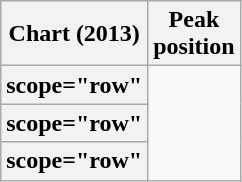<table class="wikitable sortable plainrowheaders" style="text-align:center;">
<tr>
<th scope="col">Chart (2013)</th>
<th scope="col">Peak<br>position</th>
</tr>
<tr>
<th>scope="row"</th>
</tr>
<tr>
<th>scope="row"</th>
</tr>
<tr>
<th>scope="row"</th>
</tr>
</table>
